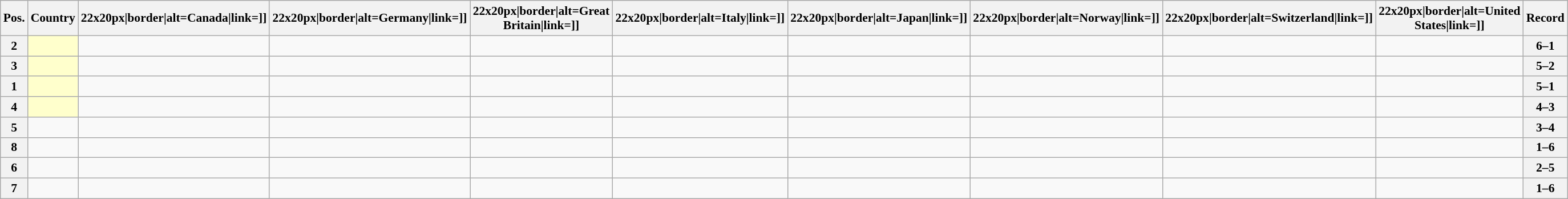<table class="wikitable sortable nowrap" style="text-align:center; font-size:0.9em">
<tr>
<th>Pos.</th>
<th>Country</th>
<th [[Image:>22x20px|border|alt=Canada|link=]]</th>
<th [[Image:>22x20px|border|alt=Germany|link=]]</th>
<th [[Image:>22x20px|border|alt=Great Britain|link=]]</th>
<th [[Image:>22x20px|border|alt=Italy|link=]]</th>
<th [[Image:>22x20px|border|alt=Japan|link=]]</th>
<th [[Image:>22x20px|border|alt=Norway|link=]]</th>
<th [[Image:>22x20px|border|alt=Switzerland|link=]]</th>
<th [[Image:>22x20px|border|alt=United States|link=]]</th>
<th>Record</th>
</tr>
<tr>
<th>2</th>
<td style="text-align:left; background:#ffffcc;"></td>
<td></td>
<td></td>
<td></td>
<td></td>
<td></td>
<td></td>
<td></td>
<td></td>
<th>6–1</th>
</tr>
<tr>
<th>3</th>
<td style="text-align:left; background:#ffffcc;"></td>
<td></td>
<td></td>
<td></td>
<td></td>
<td></td>
<td></td>
<td></td>
<td></td>
<th>5–2</th>
</tr>
<tr>
<th>1</th>
<td style="text-align:left; background:#ffffcc;"></td>
<td></td>
<td></td>
<td></td>
<td></td>
<td></td>
<td></td>
<td></td>
<td></td>
<th>5–1</th>
</tr>
<tr>
<th>4</th>
<td style="text-align:left; background:#ffffcc;"></td>
<td></td>
<td></td>
<td></td>
<td></td>
<td></td>
<td></td>
<td></td>
<td></td>
<th>4–3</th>
</tr>
<tr>
<th>5</th>
<td style="text-align:left;"></td>
<td></td>
<td></td>
<td></td>
<td></td>
<td></td>
<td></td>
<td></td>
<td></td>
<th>3–4</th>
</tr>
<tr>
<th>8</th>
<td style="text-align:left;"></td>
<td></td>
<td></td>
<td></td>
<td></td>
<td></td>
<td></td>
<td></td>
<td></td>
<th>1–6</th>
</tr>
<tr>
<th>6</th>
<td style="text-align:left;"></td>
<td></td>
<td></td>
<td></td>
<td></td>
<td></td>
<td></td>
<td></td>
<td></td>
<th>2–5</th>
</tr>
<tr>
<th>7</th>
<td style="text-align:left;"></td>
<td></td>
<td></td>
<td></td>
<td></td>
<td></td>
<td></td>
<td></td>
<td></td>
<th>1–6</th>
</tr>
</table>
